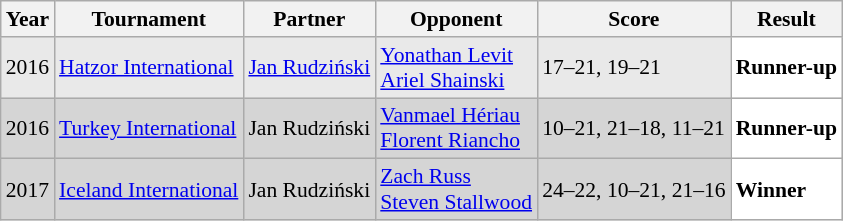<table class="sortable wikitable" style="font-size: 90%;">
<tr>
<th>Year</th>
<th>Tournament</th>
<th>Partner</th>
<th>Opponent</th>
<th>Score</th>
<th>Result</th>
</tr>
<tr style="background:#E9E9E9">
<td align="center">2016</td>
<td align="left"><a href='#'>Hatzor International</a></td>
<td align="left"> <a href='#'>Jan Rudziński</a></td>
<td align="left"> <a href='#'>Yonathan Levit</a><br> <a href='#'>Ariel Shainski</a></td>
<td align="left">17–21, 19–21</td>
<td style="text-align:left; background:white"> <strong>Runner-up</strong></td>
</tr>
<tr style="background:#D5D5D5">
<td align="center">2016</td>
<td align="left"><a href='#'>Turkey International</a></td>
<td align="left"> Jan Rudziński</td>
<td align="left"> <a href='#'>Vanmael Hériau</a><br> <a href='#'>Florent Riancho</a></td>
<td align="left">10–21, 21–18, 11–21</td>
<td style="text-align:left; background:white"> <strong>Runner-up</strong></td>
</tr>
<tr style="background:#D5D5D5">
<td align="center">2017</td>
<td align="left"><a href='#'>Iceland International</a></td>
<td align="left"> Jan Rudziński</td>
<td align="left"> <a href='#'>Zach Russ</a><br> <a href='#'>Steven Stallwood</a></td>
<td align="left">24–22, 10–21, 21–16</td>
<td style="text-align:left; background:white"> <strong>Winner</strong></td>
</tr>
</table>
